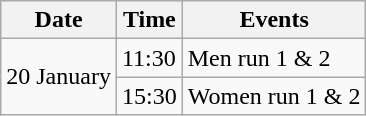<table class="wikitable">
<tr>
<th>Date</th>
<th>Time</th>
<th>Events</th>
</tr>
<tr>
<td rowspan="2">20 January</td>
<td>11:30</td>
<td>Men run 1 & 2</td>
</tr>
<tr>
<td>15:30</td>
<td>Women run 1 & 2</td>
</tr>
</table>
